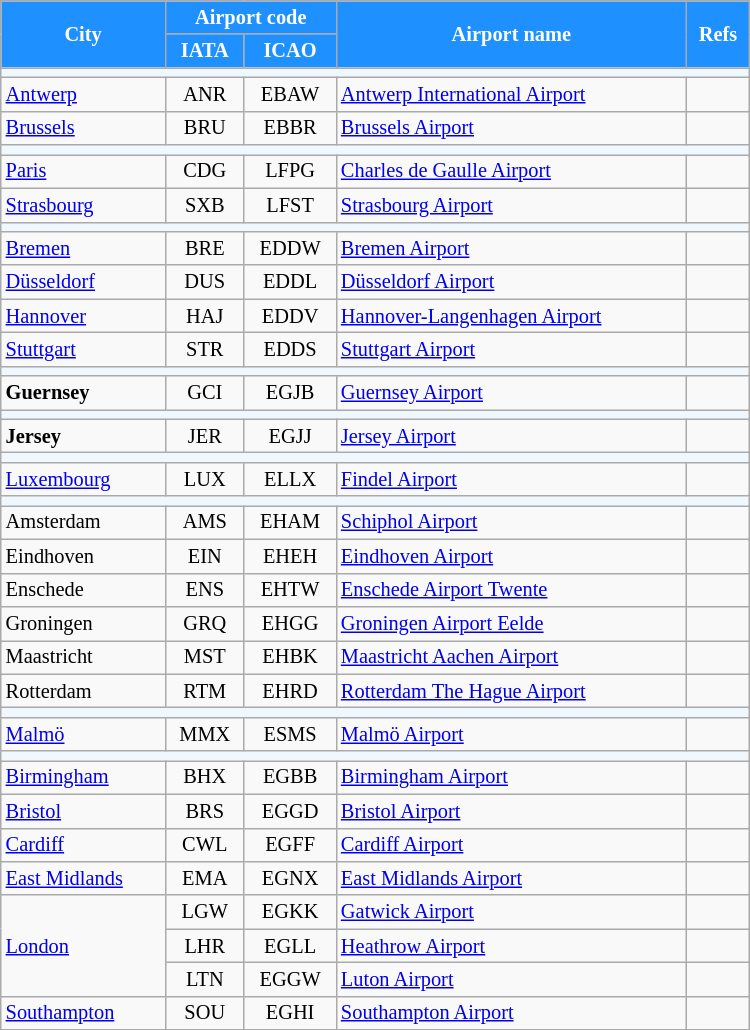<table class="wikitable" style="font-size: 85%" width="500">
<tr>
<th style="background:#1E90FF; color: white" rowspan="2">City</th>
<th style="background:#1E90FF; color: white" colspan="2">Airport code</th>
<th style="background:#1E90FF; color: white" rowspan="2">Airport name</th>
<th style="background:#1E90FF; color: white" rowspan="2">Refs</th>
</tr>
<tr>
<th style="background:#1E90FF; color: white">IATA</th>
<th style="background:#1E90FF; color: white">ICAO</th>
</tr>
<tr bgcolor=#F0F8FF>
<td colspan="6"><strong></strong></td>
</tr>
<tr>
<td><a href='#'>Antwerp</a></td>
<td align=center>ANR</td>
<td align=center>EBAW</td>
<td><a href='#'>Antwerp International Airport</a></td>
<td align=center></td>
</tr>
<tr>
<td><a href='#'>Brussels</a></td>
<td align=center>BRU</td>
<td align=center>EBBR</td>
<td><a href='#'>Brussels Airport</a></td>
<td align=center></td>
</tr>
<tr bgcolor=#F0F8FF>
<td colspan="6"><strong></strong></td>
</tr>
<tr>
<td><a href='#'>Paris</a></td>
<td align=center>CDG</td>
<td align=center>LFPG</td>
<td><a href='#'>Charles de Gaulle Airport</a></td>
<td align=center></td>
</tr>
<tr>
<td><a href='#'>Strasbourg</a></td>
<td align=center>SXB</td>
<td align=center>LFST</td>
<td><a href='#'>Strasbourg Airport</a></td>
<td align=center></td>
</tr>
<tr bgcolor=#F0F8FF>
<td colspan="6"><strong></strong></td>
</tr>
<tr>
<td><a href='#'>Bremen</a></td>
<td align=center>BRE</td>
<td align=center>EDDW</td>
<td><a href='#'>Bremen Airport</a></td>
<td align=center></td>
</tr>
<tr>
<td><a href='#'>Düsseldorf</a></td>
<td align=center>DUS</td>
<td align=center>EDDL</td>
<td><a href='#'>Düsseldorf Airport</a></td>
<td align=center></td>
</tr>
<tr>
<td><a href='#'>Hannover</a></td>
<td align=center>HAJ</td>
<td align=center>EDDV</td>
<td><a href='#'>Hannover-Langenhagen Airport</a></td>
<td align=center></td>
</tr>
<tr>
<td><a href='#'>Stuttgart</a></td>
<td align=center>STR</td>
<td align=center>EDDS</td>
<td><a href='#'>Stuttgart Airport</a></td>
<td align=center></td>
</tr>
<tr bgcolor=#F0F8FF>
<td colspan="6"><strong></strong></td>
</tr>
<tr>
<td><strong>Guernsey</strong></td>
<td align=center>GCI</td>
<td align=center>EGJB</td>
<td><a href='#'>Guernsey Airport</a></td>
<td align=center></td>
</tr>
<tr bgcolor=#F0F8FF>
<td colspan="6"><strong></strong></td>
</tr>
<tr>
<td><strong>Jersey</strong></td>
<td align=center>JER</td>
<td align=center>EGJJ</td>
<td><a href='#'>Jersey Airport</a></td>
<td align=center></td>
</tr>
<tr bgcolor=#F0F8FF>
<td colspan="6"><strong></strong></td>
</tr>
<tr>
<td><a href='#'>Luxembourg</a></td>
<td align=center>LUX</td>
<td align=center>ELLX</td>
<td><a href='#'>Findel Airport</a></td>
<td align=center></td>
</tr>
<tr bgcolor=#F0F8FF>
<td colspan="6"><strong></strong></td>
</tr>
<tr>
<td>Amsterdam</td>
<td align=center>AMS</td>
<td align=center>EHAM</td>
<td><a href='#'>Schiphol Airport</a></td>
<td align=center></td>
</tr>
<tr>
<td>Eindhoven</td>
<td align=center>EIN</td>
<td align=center>EHEH</td>
<td><a href='#'>Eindhoven Airport</a></td>
<td align=center></td>
</tr>
<tr>
<td>Enschede</td>
<td align=center>ENS</td>
<td align=center>EHTW</td>
<td><a href='#'>Enschede Airport Twente</a></td>
<td align=center></td>
</tr>
<tr>
<td>Groningen</td>
<td align=center>GRQ</td>
<td align=center>EHGG</td>
<td><a href='#'>Groningen Airport Eelde</a></td>
<td align=center></td>
</tr>
<tr>
<td>Maastricht</td>
<td align=center>MST</td>
<td align=center>EHBK</td>
<td><a href='#'>Maastricht Aachen Airport</a></td>
<td align=center></td>
</tr>
<tr>
<td>Rotterdam</td>
<td align=center>RTM</td>
<td align=center>EHRD</td>
<td><a href='#'>Rotterdam The Hague Airport</a></td>
<td align=center></td>
</tr>
<tr bgcolor=#F0F8FF>
<td colspan="6"><strong></strong></td>
</tr>
<tr>
<td><a href='#'>Malmö</a></td>
<td align=center>MMX</td>
<td align=center>ESMS</td>
<td><a href='#'>Malmö Airport</a></td>
<td align=center></td>
</tr>
<tr bgcolor=#F0F8FF>
<td colspan="6"><strong></strong></td>
</tr>
<tr>
<td><a href='#'>Birmingham</a></td>
<td align=center>BHX</td>
<td align=center>EGBB</td>
<td><a href='#'>Birmingham Airport</a></td>
<td align=center></td>
</tr>
<tr>
<td><a href='#'>Bristol</a></td>
<td align=center>BRS</td>
<td align=center>EGGD</td>
<td><a href='#'>Bristol Airport</a></td>
<td align=center></td>
</tr>
<tr>
<td><a href='#'>Cardiff</a></td>
<td align=center>CWL</td>
<td align=center>EGFF</td>
<td><a href='#'>Cardiff Airport</a></td>
<td align=center></td>
</tr>
<tr>
<td><a href='#'>East Midlands</a></td>
<td align=center>EMA</td>
<td align=center>EGNX</td>
<td><a href='#'>East Midlands Airport</a></td>
<td align=center></td>
</tr>
<tr>
<td rowspan="3"><a href='#'>London</a></td>
<td align=center>LGW</td>
<td align=center>EGKK</td>
<td><a href='#'>Gatwick Airport</a></td>
<td align=center></td>
</tr>
<tr>
<td align=center>LHR</td>
<td align=center>EGLL</td>
<td><a href='#'>Heathrow Airport</a></td>
<td align=center></td>
</tr>
<tr>
<td align=center>LTN</td>
<td align=center>EGGW</td>
<td><a href='#'>Luton Airport</a></td>
<td align=center></td>
</tr>
<tr>
<td><a href='#'>Southampton</a></td>
<td align=center>SOU</td>
<td align=center>EGHI</td>
<td><a href='#'>Southampton Airport</a></td>
<td align=center></td>
</tr>
</table>
